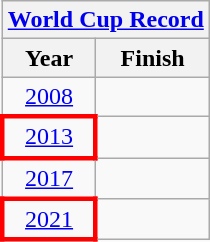<table class="wikitable" style="text-align: center;">
<tr>
<th colspan=2><a href='#'>World Cup Record</a></th>
</tr>
<tr>
<th>Year</th>
<th>Finish</th>
</tr>
<tr>
<td> <a href='#'>2008</a></td>
<td></td>
</tr>
<tr>
<td style="border: 3px solid red"> <a href='#'>2013</a></td>
<td></td>
</tr>
<tr>
<td> <a href='#'>2017</a></td>
<td></td>
</tr>
<tr>
<td style="border: 3px solid red"> <a href='#'>2021</a></td>
<td></td>
</tr>
</table>
